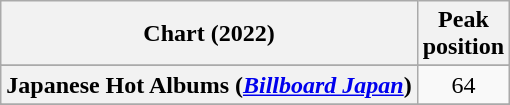<table class="wikitable sortable plainrowheaders" style="text-align:center;">
<tr>
<th scope="col">Chart (2022)</th>
<th scope="col">Peak<br>position</th>
</tr>
<tr>
</tr>
<tr>
<th scope="row">Japanese Hot Albums (<em><a href='#'>Billboard Japan</a></em>)</th>
<td>64</td>
</tr>
<tr>
</tr>
<tr>
</tr>
<tr>
</tr>
</table>
